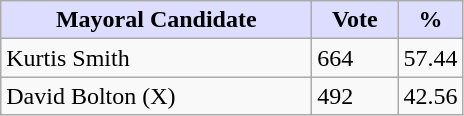<table class="wikitable">
<tr>
<th style="background:#ddf; width:200px;">Mayoral Candidate </th>
<th style="background:#ddf; width:50px;">Vote </th>
<th style="background:#ddf; width:30px;">%</th>
</tr>
<tr>
<td>Kurtis Smith</td>
<td>664</td>
<td>57.44</td>
</tr>
<tr>
<td>David Bolton (X)</td>
<td>492</td>
<td>42.56</td>
</tr>
</table>
